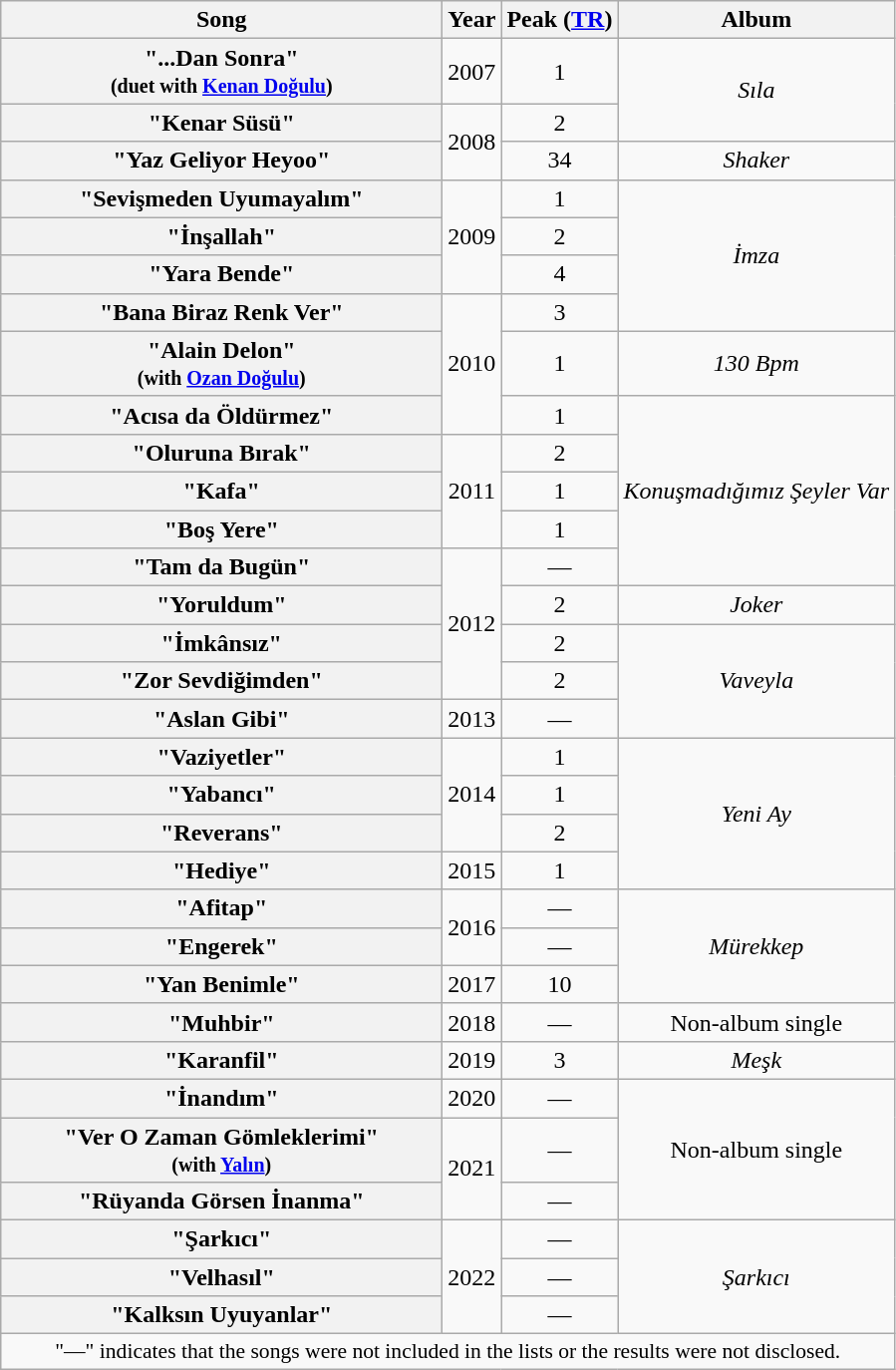<table class="wikitable plainrowheaders" style="text-align:center;">
<tr>
<th scope="col" style="width:18em;">Song</th>
<th scope="col">Year</th>
<th scope="col">Peak (<a href='#'>TR</a>)</th>
<th scope="col">Album</th>
</tr>
<tr>
<th scope="row">"...Dan Sonra"<br><small>(duet with <a href='#'>Kenan Doğulu</a>)</small></th>
<td>2007</td>
<td>1</td>
<td rowspan="2"><em>Sıla</em></td>
</tr>
<tr>
<th scope="row">"Kenar Süsü"</th>
<td rowspan="2">2008</td>
<td>2</td>
</tr>
<tr>
<th scope="row">"Yaz Geliyor Heyoo"</th>
<td>34</td>
<td><em>Shaker</em></td>
</tr>
<tr>
<th scope="row">"Sevişmeden Uyumayalım"</th>
<td rowspan="3">2009</td>
<td>1</td>
<td rowspan="4"><em>İmza</em></td>
</tr>
<tr>
<th scope="row">"İnşallah"</th>
<td>2</td>
</tr>
<tr>
<th scope="row">"Yara Bende"</th>
<td>4</td>
</tr>
<tr>
<th scope="row">"Bana Biraz Renk Ver"</th>
<td rowspan="3">2010</td>
<td>3</td>
</tr>
<tr>
<th scope="row">"Alain Delon"<br><small>(with <a href='#'>Ozan Doğulu</a>)</small></th>
<td>1</td>
<td><em>130 Bpm</em></td>
</tr>
<tr>
<th scope="row">"Acısa da Öldürmez"</th>
<td>1</td>
<td rowspan="5"><em>Konuşmadığımız Şeyler Var</em></td>
</tr>
<tr>
<th scope="row">"Oluruna Bırak"</th>
<td rowspan="3">2011</td>
<td>2</td>
</tr>
<tr>
<th scope="row">"Kafa"</th>
<td>1</td>
</tr>
<tr>
<th scope="row">"Boş Yere"</th>
<td>1</td>
</tr>
<tr>
<th scope="row">"Tam da Bugün"</th>
<td rowspan="4">2012</td>
<td>—</td>
</tr>
<tr>
<th scope="row">"Yoruldum"</th>
<td>2</td>
<td><em>Joker</em></td>
</tr>
<tr>
<th scope="row">"İmkânsız"</th>
<td>2</td>
<td rowspan="3"><em>Vaveyla</em></td>
</tr>
<tr>
<th scope="row">"Zor Sevdiğimden"</th>
<td>2</td>
</tr>
<tr>
<th scope="row">"Aslan Gibi"</th>
<td>2013</td>
<td>—</td>
</tr>
<tr>
<th scope="row">"Vaziyetler"</th>
<td rowspan="3">2014</td>
<td>1</td>
<td rowspan="4"><em>Yeni Ay</em></td>
</tr>
<tr>
<th scope="row">"Yabancı"</th>
<td>1</td>
</tr>
<tr>
<th scope="row">"Reverans"</th>
<td>2</td>
</tr>
<tr>
<th scope="row">"Hediye"</th>
<td>2015</td>
<td>1</td>
</tr>
<tr>
<th scope="row">"Afitap"</th>
<td rowspan="2">2016</td>
<td>—</td>
<td rowspan="3"><em>Mürekkep</em></td>
</tr>
<tr>
<th scope="row">"Engerek"</th>
<td>—</td>
</tr>
<tr>
<th scope="row">"Yan Benimle"</th>
<td rowspan="1">2017</td>
<td>10</td>
</tr>
<tr>
<th scope="row">"Muhbir"</th>
<td rowspan="1">2018</td>
<td>—</td>
<td rowspan="1">Non-album single</td>
</tr>
<tr>
<th scope="row">"Karanfil"</th>
<td rowspan="1">2019</td>
<td>3</td>
<td rowspan="1"><em>Meşk</em></td>
</tr>
<tr>
<th scope="row">"İnandım"</th>
<td rowspan="1">2020</td>
<td>—</td>
<td rowspan="3">Non-album single</td>
</tr>
<tr>
<th scope="row">"Ver O Zaman Gömleklerimi"<br><small>(with <a href='#'>Yalın</a>)</small></th>
<td rowspan="2">2021</td>
<td>—</td>
</tr>
<tr>
<th scope="row">"Rüyanda Görsen İnanma"</th>
<td>—</td>
</tr>
<tr>
<th scope="row">"Şarkıcı"</th>
<td rowspan="3">2022</td>
<td>—</td>
<td rowspan="3"><em>Şarkıcı</em></td>
</tr>
<tr>
<th scope="row">"Velhasıl"</th>
<td>—</td>
</tr>
<tr>
<th scope="row">"Kalksın Uyuyanlar"</th>
<td>—</td>
</tr>
<tr>
<td colspan="5" style="font-size:90%">"—" indicates that the songs were not included in the lists or the results were not disclosed.</td>
</tr>
</table>
